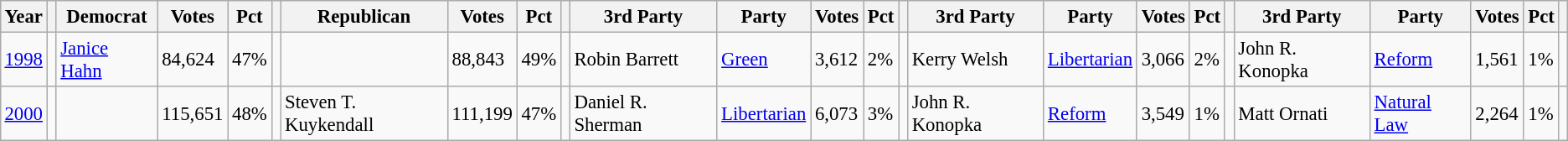<table class="wikitable" style="margin:0.5em ; font-size:95%">
<tr>
<th>Year</th>
<th></th>
<th>Democrat</th>
<th>Votes</th>
<th>Pct</th>
<th></th>
<th>Republican</th>
<th>Votes</th>
<th>Pct</th>
<th></th>
<th>3rd Party</th>
<th>Party</th>
<th>Votes</th>
<th>Pct</th>
<th></th>
<th>3rd Party</th>
<th>Party</th>
<th>Votes</th>
<th>Pct</th>
<th></th>
<th>3rd Party</th>
<th>Party</th>
<th>Votes</th>
<th>Pct</th>
<th></th>
</tr>
<tr>
<td><a href='#'>1998</a></td>
<td></td>
<td><a href='#'>Janice Hahn</a></td>
<td>84,624</td>
<td>47%</td>
<td></td>
<td></td>
<td>88,843</td>
<td>49%</td>
<td></td>
<td>Robin Barrett</td>
<td><a href='#'>Green</a></td>
<td>3,612</td>
<td>2%</td>
<td></td>
<td>Kerry Welsh</td>
<td><a href='#'>Libertarian</a></td>
<td>3,066</td>
<td>2%</td>
<td></td>
<td>John R. Konopka</td>
<td><a href='#'>Reform</a></td>
<td>1,561</td>
<td>1%</td>
<td></td>
</tr>
<tr>
<td><a href='#'>2000</a></td>
<td></td>
<td></td>
<td>115,651</td>
<td>48%</td>
<td></td>
<td>Steven T. Kuykendall</td>
<td>111,199</td>
<td>47%</td>
<td></td>
<td>Daniel R. Sherman</td>
<td><a href='#'>Libertarian</a></td>
<td>6,073</td>
<td>3%</td>
<td></td>
<td>John R. Konopka</td>
<td><a href='#'>Reform</a></td>
<td>3,549</td>
<td>1%</td>
<td></td>
<td>Matt Ornati</td>
<td><a href='#'>Natural Law</a></td>
<td>2,264</td>
<td>1%</td>
<td></td>
</tr>
</table>
